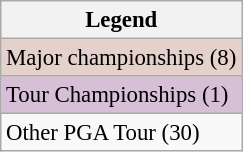<table class="wikitable" style="font-size:95%;">
<tr>
<th>Legend</th>
</tr>
<tr style="background:#e5d1cb;">
<td>Major championships (8)</td>
</tr>
<tr style="background:thistle;">
<td>Tour Championships (1)</td>
</tr>
<tr>
<td>Other PGA Tour (30)</td>
</tr>
</table>
